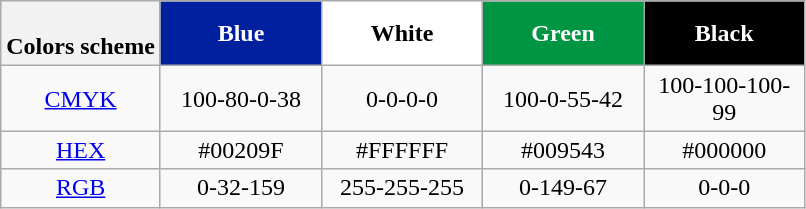<table class=wikitable style="text-align:center;">
<tr>
<th><br>Colors scheme</th>
<th ! style="background:#00209F; width:100px; color:white;">Blue</th>
<th style="background:#FFFFFF; width:100px; color:black;">White</th>
<th style="background:#009543; width:100px; color:white;">Green</th>
<th style="background:#000000; width:100px; color:white;">Black</th>
</tr>
<tr>
<td><a href='#'>CMYK</a></td>
<td>100-80-0-38</td>
<td>0-0-0-0</td>
<td>100-0-55-42</td>
<td>100-100-100-99</td>
</tr>
<tr>
<td><a href='#'>HEX</a></td>
<td>#00209F</td>
<td>#FFFFFF</td>
<td>#009543</td>
<td>#000000</td>
</tr>
<tr>
<td><a href='#'>RGB</a></td>
<td>0-32-159</td>
<td>255-255-255</td>
<td>0-149-67</td>
<td>0-0-0</td>
</tr>
</table>
